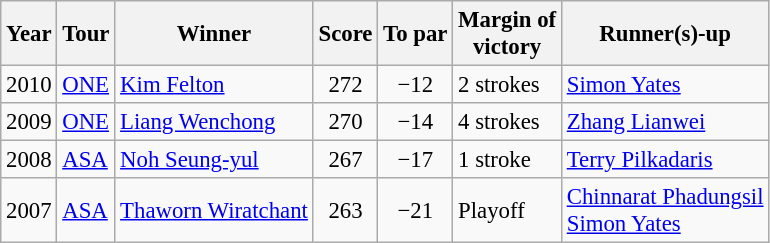<table class="wikitable" style="font-size:95%;">
<tr>
<th>Year</th>
<th>Tour</th>
<th>Winner</th>
<th>Score</th>
<th>To par</th>
<th>Margin of<br>victory</th>
<th>Runner(s)-up</th>
</tr>
<tr>
<td>2010</td>
<td><a href='#'>ONE</a></td>
<td> <a href='#'>Kim Felton</a></td>
<td align=center>272</td>
<td align=center>−12</td>
<td>2 strokes</td>
<td> <a href='#'>Simon Yates</a></td>
</tr>
<tr>
<td>2009</td>
<td><a href='#'>ONE</a></td>
<td> <a href='#'>Liang Wenchong</a></td>
<td align=center>270</td>
<td align=center>−14</td>
<td>4 strokes</td>
<td> <a href='#'>Zhang Lianwei</a></td>
</tr>
<tr>
<td>2008</td>
<td><a href='#'>ASA</a></td>
<td> <a href='#'>Noh Seung-yul</a></td>
<td align=center>267</td>
<td align=center>−17</td>
<td>1 stroke</td>
<td> <a href='#'>Terry Pilkadaris</a></td>
</tr>
<tr>
<td>2007</td>
<td><a href='#'>ASA</a></td>
<td> <a href='#'>Thaworn Wiratchant</a></td>
<td align=center>263</td>
<td align=center>−21</td>
<td>Playoff</td>
<td> <a href='#'>Chinnarat Phadungsil</a><br> <a href='#'>Simon Yates</a></td>
</tr>
</table>
